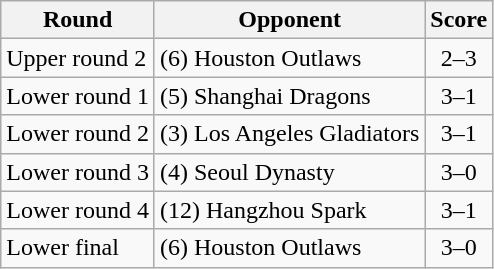<table class="wikitable" style="text-align:center">
<tr>
<th>Round</th>
<th>Opponent</th>
<th>Score</th>
</tr>
<tr>
<td style="text-align:left">Upper round 2</td>
<td style="text-align:left">(6) Houston Outlaws</td>
<td>2–3</td>
</tr>
<tr>
<td style="text-align:left">Lower round 1</td>
<td style="text-align:left">(5) Shanghai Dragons</td>
<td>3–1</td>
</tr>
<tr>
<td style="text-align:left">Lower round 2</td>
<td style="text-align:left">(3) Los Angeles Gladiators</td>
<td>3–1</td>
</tr>
<tr>
<td style="text-align:left">Lower round 3</td>
<td style="text-align:left">(4) Seoul Dynasty</td>
<td>3–0</td>
</tr>
<tr>
<td style="text-align:left">Lower round 4</td>
<td style="text-align:left">(12) Hangzhou Spark</td>
<td>3–1</td>
</tr>
<tr>
<td style="text-align:left">Lower final</td>
<td style="text-align:left">(6) Houston Outlaws</td>
<td>3–0</td>
</tr>
</table>
